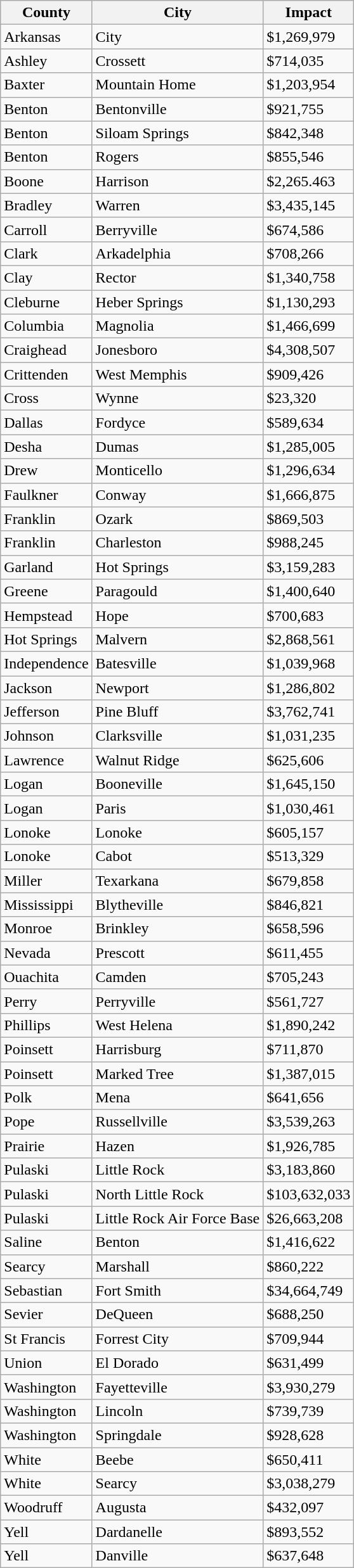<table class="wikitable">
<tr>
<th>County</th>
<th>City</th>
<th>Impact</th>
</tr>
<tr>
<td>Arkansas</td>
<td>City</td>
<td>$1,269,979</td>
</tr>
<tr>
<td>Ashley</td>
<td>Crossett</td>
<td>$714,035</td>
</tr>
<tr>
<td>Baxter</td>
<td>Mountain Home</td>
<td>$1,203,954</td>
</tr>
<tr>
<td>Benton</td>
<td>Bentonville</td>
<td>$921,755</td>
</tr>
<tr>
<td>Benton</td>
<td>Siloam Springs</td>
<td>$842,348</td>
</tr>
<tr>
<td>Benton</td>
<td>Rogers</td>
<td>$855,546</td>
</tr>
<tr>
<td>Boone</td>
<td>Harrison</td>
<td>$2,265.463</td>
</tr>
<tr>
<td>Bradley</td>
<td>Warren</td>
<td>$3,435,145</td>
</tr>
<tr>
<td>Carroll</td>
<td>Berryville</td>
<td>$674,586</td>
</tr>
<tr>
<td>Clark</td>
<td>Arkadelphia</td>
<td>$708,266</td>
</tr>
<tr>
<td>Clay</td>
<td>Rector</td>
<td>$1,340,758</td>
</tr>
<tr>
<td>Cleburne</td>
<td>Heber Springs</td>
<td>$1,130,293</td>
</tr>
<tr>
<td>Columbia</td>
<td>Magnolia</td>
<td>$1,466,699</td>
</tr>
<tr>
<td>Craighead</td>
<td>Jonesboro</td>
<td>$4,308,507</td>
</tr>
<tr>
<td>Crittenden</td>
<td>West Memphis</td>
<td>$909,426</td>
</tr>
<tr>
<td>Cross</td>
<td>Wynne</td>
<td>$23,320</td>
</tr>
<tr>
<td>Dallas</td>
<td>Fordyce</td>
<td>$589,634</td>
</tr>
<tr>
<td>Desha</td>
<td>Dumas</td>
<td>$1,285,005</td>
</tr>
<tr>
<td>Drew</td>
<td>Monticello</td>
<td>$1,296,634</td>
</tr>
<tr>
<td>Faulkner</td>
<td>Conway</td>
<td>$1,666,875</td>
</tr>
<tr>
<td>Franklin</td>
<td>Ozark</td>
<td>$869,503</td>
</tr>
<tr>
<td>Franklin</td>
<td>Charleston</td>
<td>$988,245</td>
</tr>
<tr>
<td>Garland</td>
<td>Hot Springs</td>
<td>$3,159,283</td>
</tr>
<tr>
<td>Greene</td>
<td>Paragould</td>
<td>$1,400,640</td>
</tr>
<tr>
<td>Hempstead</td>
<td>Hope</td>
<td>$700,683</td>
</tr>
<tr>
<td>Hot Springs</td>
<td>Malvern</td>
<td>$2,868,561</td>
</tr>
<tr>
<td>Independence</td>
<td>Batesville</td>
<td>$1,039,968</td>
</tr>
<tr>
<td>Jackson</td>
<td>Newport</td>
<td>$1,286,802</td>
</tr>
<tr>
<td>Jefferson</td>
<td>Pine Bluff</td>
<td>$3,762,741</td>
</tr>
<tr>
<td>Johnson</td>
<td>Clarksville</td>
<td>$1,031,235</td>
</tr>
<tr>
<td>Lawrence</td>
<td>Walnut Ridge</td>
<td>$625,606</td>
</tr>
<tr>
<td>Logan</td>
<td>Booneville</td>
<td>$1,645,150</td>
</tr>
<tr>
<td>Logan</td>
<td>Paris</td>
<td>$1,030,461</td>
</tr>
<tr>
<td>Lonoke</td>
<td>Lonoke</td>
<td>$605,157</td>
</tr>
<tr>
<td>Lonoke</td>
<td>Cabot</td>
<td>$513,329</td>
</tr>
<tr>
<td>Miller</td>
<td>Texarkana</td>
<td>$679,858</td>
</tr>
<tr>
<td>Mississippi</td>
<td>Blytheville</td>
<td>$846,821</td>
</tr>
<tr>
<td>Monroe</td>
<td>Brinkley</td>
<td>$658,596</td>
</tr>
<tr>
<td>Nevada</td>
<td>Prescott</td>
<td>$611,455</td>
</tr>
<tr>
<td>Ouachita</td>
<td>Camden</td>
<td>$705,243</td>
</tr>
<tr>
<td>Perry</td>
<td>Perryville</td>
<td>$561,727</td>
</tr>
<tr>
<td>Phillips</td>
<td>West Helena</td>
<td>$1,890,242</td>
</tr>
<tr>
<td>Poinsett</td>
<td>Harrisburg</td>
<td>$711,870</td>
</tr>
<tr>
<td>Poinsett</td>
<td>Marked Tree</td>
<td>$1,387,015</td>
</tr>
<tr>
<td>Polk</td>
<td>Mena</td>
<td>$641,656</td>
</tr>
<tr>
<td>Pope</td>
<td>Russellville</td>
<td>$3,539,263</td>
</tr>
<tr>
<td>Prairie</td>
<td>Hazen</td>
<td>$1,926,785</td>
</tr>
<tr>
<td>Pulaski</td>
<td>Little Rock</td>
<td>$3,183,860</td>
</tr>
<tr>
<td>Pulaski</td>
<td>North Little Rock</td>
<td>$103,632,033</td>
</tr>
<tr>
<td>Pulaski</td>
<td>Little Rock Air Force Base</td>
<td>$26,663,208</td>
</tr>
<tr>
<td>Saline</td>
<td>Benton</td>
<td>$1,416,622</td>
</tr>
<tr>
<td>Searcy</td>
<td>Marshall</td>
<td>$860,222</td>
</tr>
<tr>
<td>Sebastian</td>
<td>Fort Smith</td>
<td>$34,664,749</td>
</tr>
<tr>
<td>Sevier</td>
<td>DeQueen</td>
<td>$688,250</td>
</tr>
<tr>
<td>St Francis</td>
<td>Forrest City</td>
<td>$709,944</td>
</tr>
<tr>
<td>Union</td>
<td>El Dorado</td>
<td>$631,499</td>
</tr>
<tr>
<td>Washington</td>
<td>Fayetteville</td>
<td>$3,930,279</td>
</tr>
<tr>
<td>Washington</td>
<td>Lincoln</td>
<td>$739,739</td>
</tr>
<tr>
<td>Washington</td>
<td>Springdale</td>
<td>$928,628</td>
</tr>
<tr>
<td>White</td>
<td>Beebe</td>
<td>$650,411</td>
</tr>
<tr>
<td>White</td>
<td>Searcy</td>
<td>$3,038,279</td>
</tr>
<tr>
<td>Woodruff</td>
<td>Augusta</td>
<td>$432,097</td>
</tr>
<tr>
<td>Yell</td>
<td>Dardanelle</td>
<td>$893,552</td>
</tr>
<tr>
<td>Yell</td>
<td>Danville</td>
<td>$637,648</td>
</tr>
</table>
